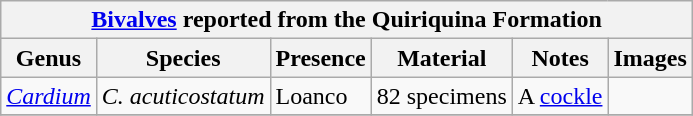<table class="wikitable" align="center">
<tr>
<th colspan="6" align="center"><strong><a href='#'>Bivalves</a> reported from the Quiriquina Formation</strong></th>
</tr>
<tr>
<th>Genus</th>
<th>Species</th>
<th>Presence</th>
<th><strong>Material</strong></th>
<th>Notes</th>
<th>Images</th>
</tr>
<tr>
<td><em><a href='#'>Cardium</a></em></td>
<td><em>C. acuticostatum</em></td>
<td>Loanco</td>
<td>82 specimens</td>
<td>A <a href='#'>cockle</a></td>
<td></td>
</tr>
<tr>
</tr>
</table>
